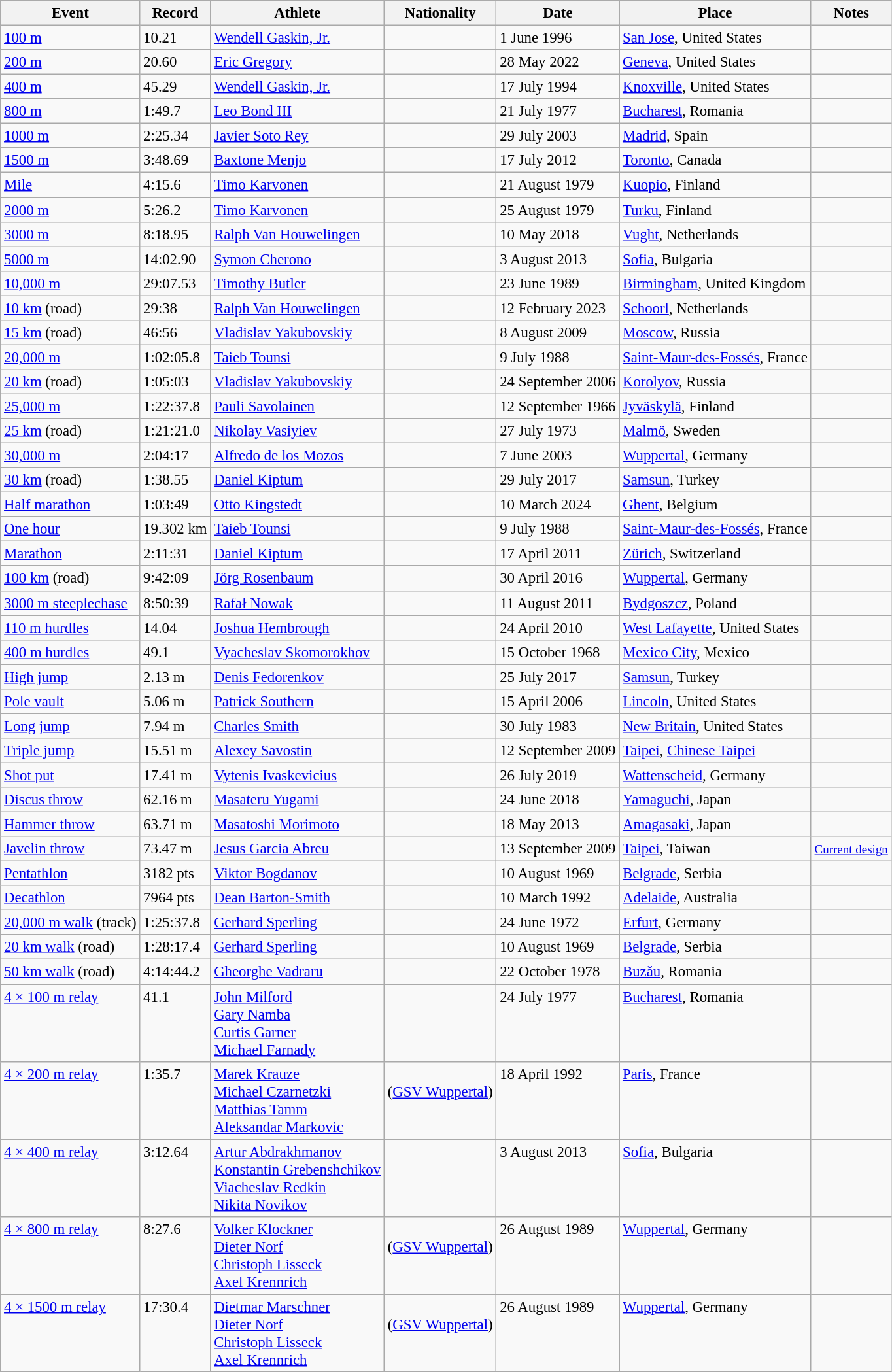<table class="wikitable sortable" style="font-size:95%;">
<tr>
<th>Event</th>
<th>Record</th>
<th>Athlete</th>
<th>Nationality</th>
<th>Date</th>
<th>Place</th>
<th>Notes</th>
</tr>
<tr>
<td><a href='#'>100 m</a></td>
<td>10.21</td>
<td><a href='#'>Wendell Gaskin, Jr.</a></td>
<td></td>
<td>1 June 1996</td>
<td><a href='#'>San Jose</a>, United States</td>
<td></td>
</tr>
<tr>
<td><a href='#'>200 m</a></td>
<td>20.60</td>
<td><a href='#'>Eric Gregory</a></td>
<td></td>
<td>28 May 2022</td>
<td><a href='#'>Geneva</a>, United States</td>
<td></td>
</tr>
<tr>
<td><a href='#'>400 m</a></td>
<td>45.29</td>
<td><a href='#'>Wendell Gaskin, Jr.</a></td>
<td></td>
<td>17 July 1994</td>
<td><a href='#'>Knoxville</a>, United States</td>
<td></td>
</tr>
<tr>
<td><a href='#'>800 m</a></td>
<td>1:49.7 </td>
<td><a href='#'>Leo Bond III</a></td>
<td></td>
<td>21 July 1977</td>
<td><a href='#'>Bucharest</a>, Romania</td>
<td></td>
</tr>
<tr>
<td><a href='#'>1000 m</a></td>
<td>2:25.34</td>
<td><a href='#'>Javier Soto Rey</a></td>
<td></td>
<td>29 July 2003</td>
<td><a href='#'>Madrid</a>, Spain</td>
<td></td>
</tr>
<tr>
<td><a href='#'>1500 m</a></td>
<td>3:48.69</td>
<td><a href='#'>Baxtone Menjo</a></td>
<td></td>
<td>17 July 2012</td>
<td><a href='#'>Toronto</a>, Canada</td>
<td></td>
</tr>
<tr>
<td><a href='#'>Mile</a></td>
<td>4:15.6</td>
<td><a href='#'>Timo Karvonen</a></td>
<td></td>
<td>21 August 1979</td>
<td><a href='#'>Kuopio</a>, Finland</td>
<td></td>
</tr>
<tr>
<td><a href='#'>2000 m</a></td>
<td>5:26.2</td>
<td><a href='#'>Timo Karvonen</a></td>
<td></td>
<td>25 August 1979</td>
<td><a href='#'>Turku</a>, Finland</td>
<td></td>
</tr>
<tr>
<td><a href='#'>3000 m</a></td>
<td>8:18.95</td>
<td><a href='#'>Ralph Van Houwelingen</a></td>
<td></td>
<td>10 May 2018</td>
<td><a href='#'>Vught</a>, Netherlands</td>
<td></td>
</tr>
<tr>
<td><a href='#'>5000 m</a></td>
<td>14:02.90</td>
<td><a href='#'>Symon Cherono</a></td>
<td></td>
<td>3 August 2013</td>
<td><a href='#'>Sofia</a>, Bulgaria</td>
<td></td>
</tr>
<tr>
<td><a href='#'>10,000 m</a></td>
<td>29:07.53</td>
<td><a href='#'>Timothy Butler</a></td>
<td></td>
<td>23 June 1989</td>
<td><a href='#'>Birmingham</a>, United Kingdom</td>
<td></td>
</tr>
<tr>
<td><a href='#'>10 km</a> (road)</td>
<td>29:38</td>
<td><a href='#'>Ralph Van Houwelingen</a></td>
<td></td>
<td>12 February 2023</td>
<td><a href='#'>Schoorl</a>, Netherlands</td>
<td></td>
</tr>
<tr>
<td><a href='#'>15 km</a> (road)</td>
<td>46:56</td>
<td><a href='#'>Vladislav Yakubovskiy</a></td>
<td></td>
<td>8 August 2009</td>
<td><a href='#'>Moscow</a>, Russia</td>
<td></td>
</tr>
<tr>
<td><a href='#'>20,000 m</a></td>
<td>1:02:05.8</td>
<td><a href='#'>Taieb Tounsi</a></td>
<td></td>
<td>9 July 1988</td>
<td><a href='#'>Saint-Maur-des-Fossés</a>, France</td>
<td></td>
</tr>
<tr>
<td><a href='#'>20 km</a> (road)</td>
<td>1:05:03</td>
<td><a href='#'>Vladislav Yakubovskiy</a></td>
<td></td>
<td>24 September 2006</td>
<td><a href='#'>Korolyov</a>, Russia</td>
<td></td>
</tr>
<tr>
<td><a href='#'>25,000 m</a></td>
<td>1:22:37.8</td>
<td><a href='#'>Pauli Savolainen</a></td>
<td></td>
<td>12 September 1966</td>
<td><a href='#'>Jyväskylä</a>, Finland</td>
<td></td>
</tr>
<tr>
<td><a href='#'>25 km</a> (road)</td>
<td>1:21:21.0</td>
<td><a href='#'>Nikolay Vasiyiev</a></td>
<td></td>
<td>27 July 1973</td>
<td><a href='#'>Malmö</a>, Sweden</td>
<td></td>
</tr>
<tr>
<td><a href='#'>30,000 m</a></td>
<td>2:04:17</td>
<td><a href='#'>Alfredo de los Mozos</a></td>
<td></td>
<td>7 June 2003</td>
<td><a href='#'>Wuppertal</a>, Germany</td>
<td></td>
</tr>
<tr>
<td><a href='#'>30 km</a> (road)</td>
<td>1:38.55</td>
<td><a href='#'>Daniel Kiptum</a></td>
<td></td>
<td>29 July 2017</td>
<td><a href='#'>Samsun</a>, Turkey</td>
<td></td>
</tr>
<tr>
<td><a href='#'>Half marathon</a></td>
<td>1:03:49</td>
<td><a href='#'>Otto Kingstedt</a></td>
<td></td>
<td>10 March 2024</td>
<td><a href='#'>Ghent</a>, Belgium</td>
<td></td>
</tr>
<tr>
<td><a href='#'>One hour</a></td>
<td>19.302 km</td>
<td><a href='#'>Taieb Tounsi</a></td>
<td></td>
<td>9 July 1988</td>
<td><a href='#'>Saint-Maur-des-Fossés</a>, France</td>
<td></td>
</tr>
<tr>
<td><a href='#'>Marathon</a></td>
<td>2:11:31</td>
<td><a href='#'>Daniel Kiptum</a></td>
<td></td>
<td>17 April 2011</td>
<td><a href='#'>Zürich</a>, Switzerland</td>
<td></td>
</tr>
<tr>
<td><a href='#'>100 km</a> (road)</td>
<td>9:42:09</td>
<td><a href='#'>Jörg Rosenbaum</a></td>
<td></td>
<td>30 April 2016</td>
<td><a href='#'>Wuppertal</a>, Germany</td>
<td></td>
</tr>
<tr>
<td><a href='#'>3000 m steeplechase</a></td>
<td>8:50:39</td>
<td><a href='#'>Rafał Nowak</a></td>
<td></td>
<td>11 August 2011</td>
<td><a href='#'>Bydgoszcz</a>, Poland</td>
<td></td>
</tr>
<tr>
<td><a href='#'>110 m hurdles</a></td>
<td>14.04 </td>
<td><a href='#'>Joshua Hembrough</a></td>
<td></td>
<td>24 April 2010</td>
<td><a href='#'>West Lafayette</a>, United States</td>
<td></td>
</tr>
<tr>
<td><a href='#'>400 m hurdles</a></td>
<td>49.1 </td>
<td><a href='#'>Vyacheslav Skomorokhov</a></td>
<td></td>
<td>15 October 1968</td>
<td><a href='#'>Mexico City</a>, Mexico</td>
<td></td>
</tr>
<tr>
<td><a href='#'>High jump</a></td>
<td>2.13 m</td>
<td><a href='#'>Denis Fedorenkov</a></td>
<td></td>
<td>25 July 2017</td>
<td><a href='#'>Samsun</a>, Turkey</td>
<td></td>
</tr>
<tr>
<td><a href='#'>Pole vault</a></td>
<td>5.06 m</td>
<td><a href='#'>Patrick Southern</a></td>
<td></td>
<td>15 April 2006</td>
<td><a href='#'>Lincoln</a>, United States</td>
<td></td>
</tr>
<tr>
<td><a href='#'>Long jump</a></td>
<td>7.94 m</td>
<td><a href='#'>Charles Smith</a></td>
<td></td>
<td>30 July 1983</td>
<td><a href='#'>New Britain</a>, United States</td>
<td></td>
</tr>
<tr>
<td><a href='#'>Triple jump</a></td>
<td>15.51 m </td>
<td><a href='#'>Alexey Savostin</a></td>
<td></td>
<td>12 September 2009</td>
<td><a href='#'>Taipei</a>, <a href='#'>Chinese Taipei</a></td>
<td></td>
</tr>
<tr>
<td><a href='#'>Shot put</a></td>
<td>17.41 m</td>
<td><a href='#'>Vytenis Ivaskevicius</a></td>
<td></td>
<td>26 July 2019</td>
<td><a href='#'>Wattenscheid</a>, Germany</td>
<td></td>
</tr>
<tr>
<td><a href='#'>Discus throw</a></td>
<td>62.16 m</td>
<td><a href='#'>Masateru Yugami</a></td>
<td></td>
<td>24 June 2018</td>
<td><a href='#'>Yamaguchi</a>, Japan</td>
<td></td>
</tr>
<tr>
<td><a href='#'>Hammer throw</a></td>
<td>63.71 m</td>
<td><a href='#'>Masatoshi Morimoto</a></td>
<td></td>
<td>18 May 2013</td>
<td><a href='#'>Amagasaki</a>, Japan</td>
<td></td>
</tr>
<tr>
<td><a href='#'>Javelin throw</a></td>
<td>73.47 m</td>
<td><a href='#'>Jesus Garcia Abreu</a></td>
<td></td>
<td>13 September 2009</td>
<td><a href='#'>Taipei</a>, Taiwan</td>
<td><small><a href='#'>Current design</a></small></td>
</tr>
<tr>
<td><a href='#'>Pentathlon</a></td>
<td>3182 pts</td>
<td><a href='#'>Viktor Bogdanov</a></td>
<td></td>
<td>10 August 1969</td>
<td><a href='#'>Belgrade</a>, Serbia</td>
<td></td>
</tr>
<tr>
<td><a href='#'>Decathlon</a></td>
<td>7964 pts</td>
<td><a href='#'>Dean Barton-Smith</a></td>
<td></td>
<td>10 March 1992</td>
<td><a href='#'>Adelaide</a>, Australia</td>
<td></td>
</tr>
<tr>
<td><a href='#'>20,000 m walk</a> (track)</td>
<td>1:25:37.8</td>
<td><a href='#'>Gerhard Sperling</a></td>
<td></td>
<td>24 June 1972</td>
<td><a href='#'>Erfurt</a>, Germany</td>
<td></td>
</tr>
<tr>
<td><a href='#'>20 km walk</a> (road)</td>
<td>1:28:17.4</td>
<td><a href='#'>Gerhard Sperling</a></td>
<td></td>
<td>10 August 1969</td>
<td><a href='#'>Belgrade</a>, Serbia</td>
<td></td>
</tr>
<tr>
<td><a href='#'>50 km walk</a> (road)</td>
<td>4:14:44.2</td>
<td><a href='#'>Gheorghe Vadraru</a></td>
<td></td>
<td>22 October 1978</td>
<td><a href='#'>Buzău</a>, Romania</td>
<td></td>
</tr>
<tr>
<td valign=top><a href='#'>4 × 100 m relay</a></td>
<td valign=top>41.1 </td>
<td><a href='#'>John Milford</a><br><a href='#'>Gary Namba</a><br><a href='#'>Curtis Garner</a><br><a href='#'>Michael Farnady</a></td>
<td valign=top></td>
<td valign=top>24 July 1977</td>
<td valign=top><a href='#'>Bucharest</a>, Romania</td>
<td></td>
</tr>
<tr>
<td valign=top><a href='#'>4 × 200 m relay</a></td>
<td valign=top>1:35.7 </td>
<td><a href='#'>Marek Krauze</a><br><a href='#'>Michael Czarnetzki</a><br><a href='#'>Matthias Tamm</a><br><a href='#'>Aleksandar Markovic</a></td>
<td valign=top><br>(<a href='#'>GSV Wuppertal</a>)</td>
<td valign=top>18 April 1992</td>
<td valign=top><a href='#'>Paris</a>, France</td>
<td></td>
</tr>
<tr>
<td valign=top><a href='#'>4 × 400 m relay</a></td>
<td valign=top>3:12.64</td>
<td><a href='#'>Artur Abdrakhmanov</a><br><a href='#'>Konstantin Grebenshchikov</a><br><a href='#'>Viacheslav Redkin</a><br><a href='#'>Nikita Novikov</a></td>
<td valign=top></td>
<td valign=top>3 August 2013</td>
<td valign=top><a href='#'>Sofia</a>, Bulgaria</td>
<td></td>
</tr>
<tr>
<td valign=top><a href='#'>4 × 800 m relay</a></td>
<td valign=top>8:27.6 </td>
<td><a href='#'>Volker Klockner</a><br><a href='#'>Dieter Norf</a><br><a href='#'>Christoph Lisseck</a><br><a href='#'>Axel Krennrich</a></td>
<td valign=top><br>(<a href='#'>GSV Wuppertal</a>)</td>
<td valign=top>26 August 1989</td>
<td valign=top><a href='#'>Wuppertal</a>, Germany</td>
<td></td>
</tr>
<tr>
<td valign=top><a href='#'>4 × 1500 m relay</a></td>
<td valign=top>17:30.4 </td>
<td><a href='#'>Dietmar Marschner</a><br><a href='#'>Dieter Norf</a><br><a href='#'>Christoph Lisseck</a><br><a href='#'>Axel Krennrich</a></td>
<td valign=top><br>(<a href='#'>GSV Wuppertal</a>)</td>
<td valign=top>26 August 1989</td>
<td valign=top><a href='#'>Wuppertal</a>, Germany</td>
<td></td>
</tr>
</table>
